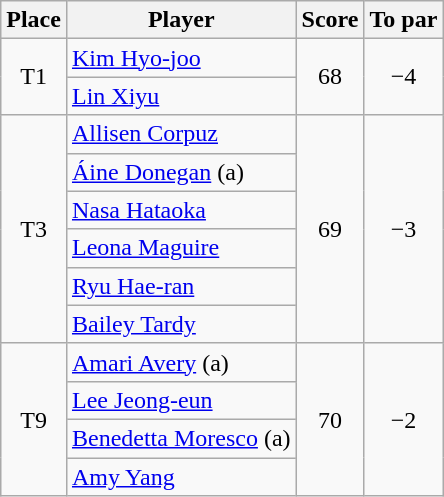<table class="wikitable">
<tr>
<th>Place</th>
<th>Player</th>
<th>Score</th>
<th>To par</th>
</tr>
<tr>
<td rowspan=2 align=center>T1</td>
<td> <a href='#'>Kim Hyo-joo</a></td>
<td rowspan=2 align=center>68</td>
<td rowspan=2 align=center>−4</td>
</tr>
<tr>
<td> <a href='#'>Lin Xiyu</a></td>
</tr>
<tr>
<td rowspan=6 align=center>T3</td>
<td> <a href='#'>Allisen Corpuz</a></td>
<td rowspan=6 align=center>69</td>
<td rowspan=6 align=center>−3</td>
</tr>
<tr>
<td> <a href='#'>Áine Donegan</a> (a)</td>
</tr>
<tr>
<td> <a href='#'>Nasa Hataoka</a></td>
</tr>
<tr>
<td> <a href='#'>Leona Maguire</a></td>
</tr>
<tr>
<td> <a href='#'>Ryu Hae-ran</a></td>
</tr>
<tr>
<td> <a href='#'>Bailey Tardy</a></td>
</tr>
<tr>
<td rowspan=4 align=center>T9</td>
<td> <a href='#'>Amari Avery</a> (a)</td>
<td rowspan=4 align=center>70</td>
<td rowspan=4 align=center>−2</td>
</tr>
<tr>
<td> <a href='#'>Lee Jeong-eun</a></td>
</tr>
<tr>
<td> <a href='#'>Benedetta Moresco</a> (a)</td>
</tr>
<tr>
<td> <a href='#'>Amy Yang</a></td>
</tr>
</table>
